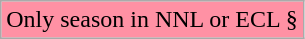<table class="wikitable" style="font-size:100%;line-height:1.1;">
<tr>
<td style="background-color:#FF91A4;">Only season in NNL or ECL §</td>
</tr>
</table>
